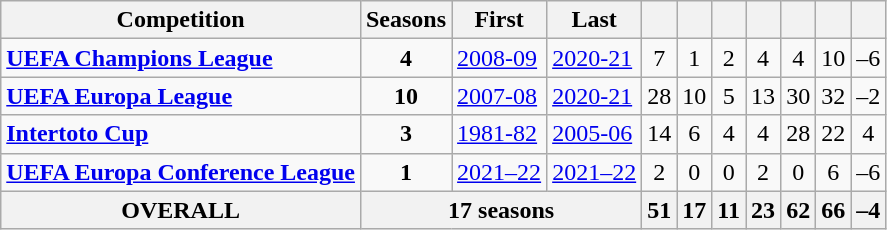<table class="wikitable" style="text-align:center;">
<tr>
<th>Competition</th>
<th>Seasons</th>
<th>First</th>
<th>Last</th>
<th></th>
<th></th>
<th></th>
<th></th>
<th></th>
<th></th>
<th></th>
</tr>
<tr>
<td style="text-align:left;"><strong><a href='#'>UEFA Champions League</a></strong></td>
<td><strong>4</strong></td>
<td align="left"><a href='#'>2008-09</a></td>
<td align="left"><a href='#'>2020-21</a></td>
<td>7</td>
<td>1</td>
<td>2</td>
<td>4</td>
<td>4</td>
<td>10</td>
<td>–6</td>
</tr>
<tr>
<td style="text-align:left;"><strong><a href='#'>UEFA Europa League</a></strong></td>
<td><strong>10</strong></td>
<td align="left"><a href='#'>2007-08</a></td>
<td align="left"><a href='#'>2020-21</a></td>
<td>28</td>
<td>10</td>
<td>5</td>
<td>13</td>
<td>30</td>
<td>32</td>
<td>–2</td>
</tr>
<tr>
<td style="text-align:left;"><strong><a href='#'>Intertoto Cup</a></strong></td>
<td><strong>3</strong></td>
<td align="left"><a href='#'>1981-82</a></td>
<td align="left"><a href='#'>2005-06</a></td>
<td>14</td>
<td>6</td>
<td>4</td>
<td>4</td>
<td>28</td>
<td>22</td>
<td>4</td>
</tr>
<tr>
<td style="text-align:left;"><strong><a href='#'>UEFA Europa Conference League</a></strong></td>
<td><strong>1</strong></td>
<td><a href='#'>2021–22</a></td>
<td><a href='#'>2021–22</a></td>
<td>2</td>
<td>0</td>
<td>0</td>
<td>2</td>
<td>0</td>
<td>6</td>
<td>–6</td>
</tr>
<tr>
<th>OVERALL</th>
<th colspan="3">17 seasons</th>
<th>51</th>
<th>17</th>
<th>11</th>
<th>23</th>
<th>62</th>
<th>66</th>
<th>–4</th>
</tr>
</table>
